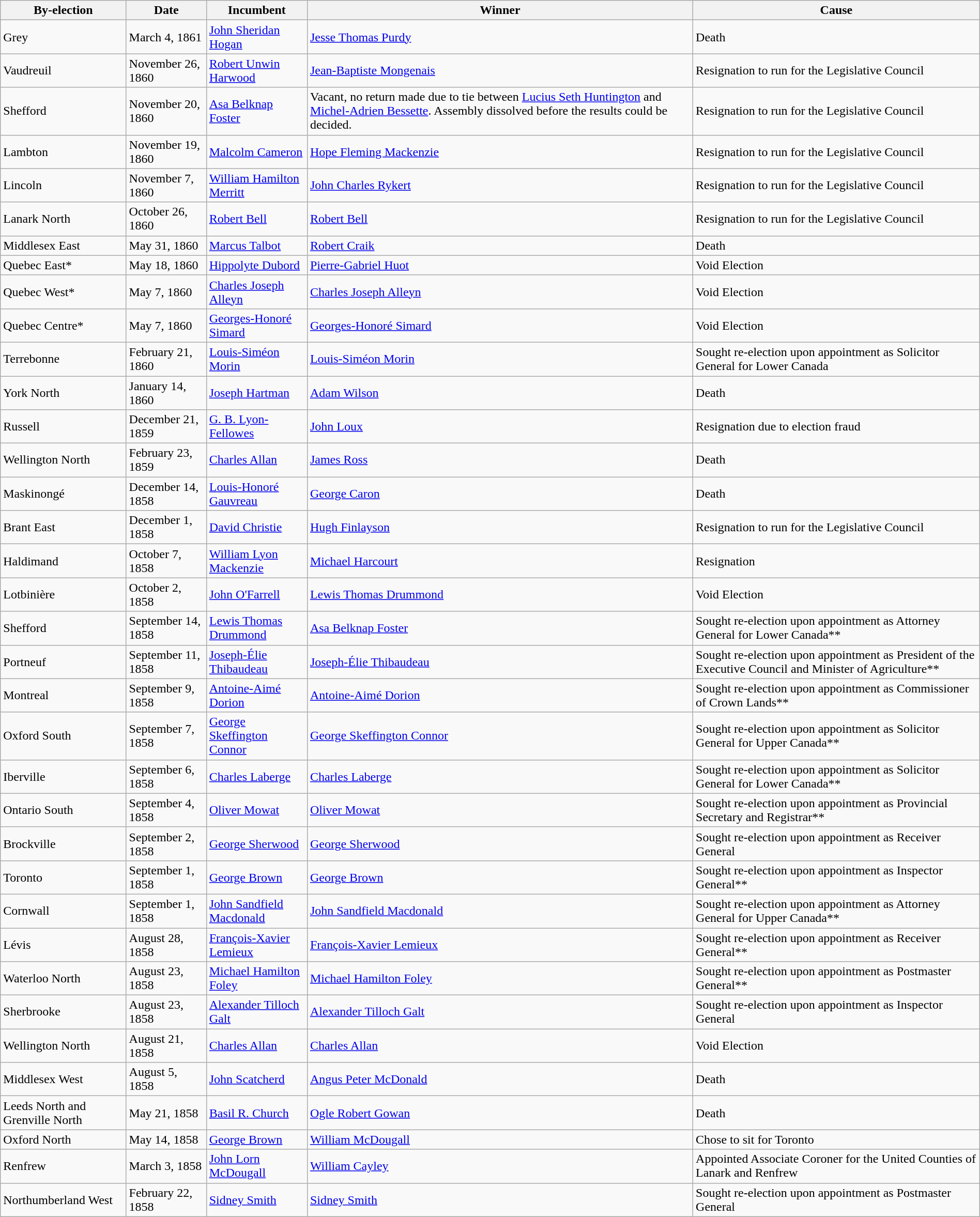<table class=wikitable style="width:100%">
<tr>
<th>By-election</th>
<th>Date</th>
<th>Incumbent</th>
<th>Winner</th>
<th>Cause</th>
</tr>
<tr>
<td>Grey</td>
<td>March 4, 1861</td>
<td><a href='#'>John Sheridan Hogan</a></td>
<td><a href='#'>Jesse Thomas Purdy</a></td>
<td>Death</td>
</tr>
<tr>
<td>Vaudreuil</td>
<td>November 26, 1860</td>
<td><a href='#'>Robert Unwin Harwood</a></td>
<td><a href='#'>Jean-Baptiste Mongenais</a></td>
<td>Resignation to run for the Legislative Council</td>
</tr>
<tr>
<td>Shefford</td>
<td>November 20, 1860</td>
<td><a href='#'>Asa Belknap Foster</a></td>
<td>Vacant, no return made due to tie between <a href='#'>Lucius Seth Huntington</a> and <a href='#'>Michel-Adrien Bessette</a>. Assembly dissolved before the results could be decided.</td>
<td>Resignation to run for the Legislative Council</td>
</tr>
<tr>
<td>Lambton</td>
<td>November 19, 1860</td>
<td><a href='#'>Malcolm Cameron</a></td>
<td><a href='#'>Hope Fleming Mackenzie</a></td>
<td>Resignation to run for the Legislative Council</td>
</tr>
<tr>
<td>Lincoln</td>
<td>November 7, 1860</td>
<td><a href='#'>William Hamilton Merritt</a></td>
<td><a href='#'>John Charles Rykert</a></td>
<td>Resignation to run for the Legislative Council</td>
</tr>
<tr>
<td>Lanark North</td>
<td>October 26, 1860</td>
<td><a href='#'>Robert Bell</a></td>
<td><a href='#'>Robert Bell</a></td>
<td>Resignation to run for the Legislative Council</td>
</tr>
<tr>
<td>Middlesex East</td>
<td>May 31, 1860</td>
<td><a href='#'>Marcus Talbot</a></td>
<td><a href='#'>Robert Craik</a></td>
<td>Death</td>
</tr>
<tr>
<td>Quebec East*</td>
<td>May 18, 1860</td>
<td><a href='#'>Hippolyte Dubord</a></td>
<td><a href='#'>Pierre-Gabriel Huot</a></td>
<td>Void Election</td>
</tr>
<tr>
<td>Quebec West*</td>
<td>May 7, 1860</td>
<td><a href='#'>Charles Joseph Alleyn</a></td>
<td><a href='#'>Charles Joseph Alleyn</a></td>
<td>Void Election</td>
</tr>
<tr>
<td>Quebec Centre*</td>
<td>May 7, 1860</td>
<td><a href='#'>Georges-Honoré Simard</a></td>
<td><a href='#'>Georges-Honoré Simard</a></td>
<td>Void Election</td>
</tr>
<tr>
<td>Terrebonne</td>
<td>February 21, 1860</td>
<td><a href='#'>Louis-Siméon Morin</a></td>
<td><a href='#'>Louis-Siméon Morin</a></td>
<td>Sought re-election upon appointment as Solicitor General for Lower Canada</td>
</tr>
<tr>
<td>York North</td>
<td>January 14, 1860</td>
<td><a href='#'>Joseph Hartman</a></td>
<td><a href='#'>Adam Wilson</a></td>
<td>Death</td>
</tr>
<tr>
<td>Russell</td>
<td>December 21, 1859</td>
<td><a href='#'>G. B. Lyon-Fellowes</a></td>
<td><a href='#'>John Loux</a></td>
<td>Resignation due to election fraud</td>
</tr>
<tr>
<td>Wellington North</td>
<td>February 23, 1859</td>
<td><a href='#'>Charles Allan</a></td>
<td><a href='#'>James Ross</a></td>
<td>Death</td>
</tr>
<tr>
<td>Maskinongé</td>
<td>December 14, 1858</td>
<td><a href='#'>Louis-Honoré Gauvreau</a></td>
<td><a href='#'>George Caron</a></td>
<td>Death</td>
</tr>
<tr>
<td>Brant East</td>
<td>December 1, 1858</td>
<td><a href='#'>David Christie</a></td>
<td><a href='#'>Hugh Finlayson</a></td>
<td>Resignation to run for the Legislative Council</td>
</tr>
<tr>
<td>Haldimand</td>
<td>October 7, 1858</td>
<td><a href='#'>William Lyon Mackenzie</a></td>
<td><a href='#'>Michael Harcourt</a></td>
<td>Resignation</td>
</tr>
<tr>
<td>Lotbinière</td>
<td>October 2, 1858</td>
<td><a href='#'>John O'Farrell</a></td>
<td><a href='#'>Lewis Thomas Drummond</a></td>
<td>Void Election</td>
</tr>
<tr>
<td>Shefford</td>
<td>September 14, 1858</td>
<td><a href='#'>Lewis Thomas Drummond</a></td>
<td><a href='#'>Asa Belknap Foster</a></td>
<td>Sought re-election upon appointment as Attorney General for Lower Canada**</td>
</tr>
<tr>
<td>Portneuf</td>
<td>September 11, 1858</td>
<td><a href='#'>Joseph-Élie Thibaudeau</a></td>
<td><a href='#'>Joseph-Élie Thibaudeau</a></td>
<td>Sought re-election upon appointment as President of the Executive Council and Minister of Agriculture**</td>
</tr>
<tr>
<td>Montreal</td>
<td>September 9, 1858</td>
<td><a href='#'>Antoine-Aimé Dorion</a></td>
<td><a href='#'>Antoine-Aimé Dorion</a></td>
<td>Sought re-election upon appointment as Commissioner of Crown Lands**</td>
</tr>
<tr>
<td>Oxford South</td>
<td>September 7, 1858</td>
<td><a href='#'>George Skeffington Connor</a></td>
<td><a href='#'>George Skeffington Connor</a></td>
<td>Sought re-election upon appointment as Solicitor General for Upper Canada**</td>
</tr>
<tr>
<td>Iberville</td>
<td>September 6, 1858</td>
<td><a href='#'>Charles Laberge</a></td>
<td><a href='#'>Charles Laberge</a></td>
<td>Sought re-election upon appointment as Solicitor General for Lower Canada**</td>
</tr>
<tr>
<td>Ontario South</td>
<td>September 4, 1858</td>
<td><a href='#'>Oliver Mowat</a></td>
<td><a href='#'>Oliver Mowat</a></td>
<td>Sought re-election upon appointment as Provincial Secretary and Registrar**</td>
</tr>
<tr>
<td>Brockville</td>
<td>September 2, 1858</td>
<td><a href='#'>George Sherwood</a></td>
<td><a href='#'>George Sherwood</a></td>
<td>Sought re-election upon appointment as Receiver General</td>
</tr>
<tr>
<td>Toronto</td>
<td>September 1, 1858</td>
<td><a href='#'>George Brown</a></td>
<td><a href='#'>George Brown</a></td>
<td>Sought re-election upon appointment as Inspector General**</td>
</tr>
<tr>
<td>Cornwall</td>
<td>September 1, 1858</td>
<td><a href='#'>John Sandfield Macdonald</a></td>
<td><a href='#'>John Sandfield Macdonald</a></td>
<td>Sought re-election upon appointment as Attorney General for Upper Canada**</td>
</tr>
<tr>
<td>Lévis</td>
<td>August 28, 1858</td>
<td><a href='#'>François-Xavier Lemieux</a></td>
<td><a href='#'>François-Xavier Lemieux</a></td>
<td>Sought re-election upon appointment as Receiver General**</td>
</tr>
<tr>
<td>Waterloo North</td>
<td>August 23, 1858</td>
<td><a href='#'>Michael Hamilton Foley</a></td>
<td><a href='#'>Michael Hamilton Foley</a></td>
<td>Sought re-election upon appointment as Postmaster General**</td>
</tr>
<tr>
<td>Sherbrooke</td>
<td>August 23, 1858</td>
<td><a href='#'>Alexander Tilloch Galt</a></td>
<td><a href='#'>Alexander Tilloch Galt</a></td>
<td>Sought re-election upon appointment as Inspector General</td>
</tr>
<tr>
<td>Wellington North</td>
<td>August 21, 1858</td>
<td><a href='#'>Charles Allan</a></td>
<td><a href='#'>Charles Allan</a></td>
<td>Void Election</td>
</tr>
<tr>
<td>Middlesex West</td>
<td>August 5, 1858</td>
<td><a href='#'>John Scatcherd</a></td>
<td><a href='#'>Angus Peter McDonald</a></td>
<td>Death</td>
</tr>
<tr>
<td>Leeds North and Grenville North</td>
<td>May 21, 1858</td>
<td><a href='#'>Basil R. Church</a></td>
<td><a href='#'>Ogle Robert Gowan</a></td>
<td>Death</td>
</tr>
<tr>
<td>Oxford North</td>
<td>May 14, 1858</td>
<td><a href='#'>George Brown</a></td>
<td><a href='#'>William McDougall</a></td>
<td>Chose to sit for Toronto</td>
</tr>
<tr>
<td>Renfrew</td>
<td>March 3, 1858</td>
<td><a href='#'>John Lorn McDougall</a></td>
<td><a href='#'>William Cayley</a></td>
<td>Appointed Associate Coroner for the United Counties of Lanark and Renfrew</td>
</tr>
<tr>
<td>Northumberland West</td>
<td>February 22, 1858</td>
<td><a href='#'>Sidney Smith</a></td>
<td><a href='#'>Sidney Smith</a></td>
<td>Sought re-election upon appointment as Postmaster General</td>
</tr>
</table>
